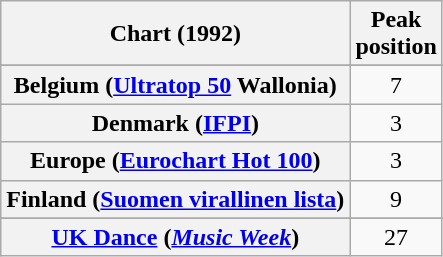<table class="wikitable sortable plainrowheaders" style="text-align:center">
<tr>
<th>Chart (1992)</th>
<th>Peak<br>position</th>
</tr>
<tr>
</tr>
<tr>
</tr>
<tr>
<th scope="row">Belgium (<a href='#'>Ultratop 50</a> Wallonia)</th>
<td>7</td>
</tr>
<tr>
<th scope="row">Denmark (<a href='#'>IFPI</a>)</th>
<td>3</td>
</tr>
<tr>
<th scope="row">Europe (<a href='#'>Eurochart Hot 100</a>)</th>
<td>3</td>
</tr>
<tr>
<th scope="row">Finland (<a href='#'>Suomen virallinen lista</a>)</th>
<td>9</td>
</tr>
<tr>
</tr>
<tr>
</tr>
<tr>
</tr>
<tr>
</tr>
<tr>
</tr>
<tr>
</tr>
<tr>
</tr>
<tr>
</tr>
<tr>
</tr>
<tr>
<th scope="row"><a href='#'>UK Dance</a> (<em><a href='#'>Music Week</a></em>)</th>
<td>27</td>
</tr>
</table>
